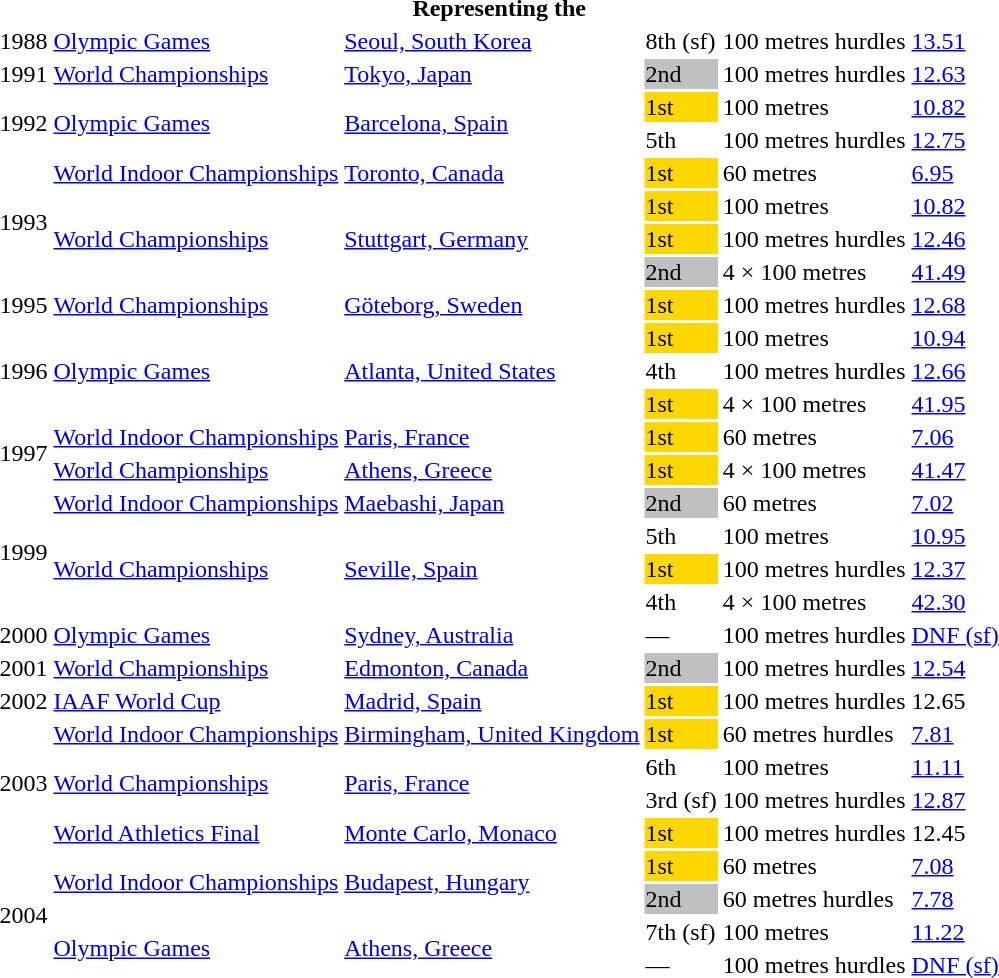<table>
<tr>
<th colspan="6">Representing the </th>
</tr>
<tr>
<td rowspan=1>1988</td>
<td rowspan=1><a href='#'>Olympic Games</a></td>
<td rowspan=1><a href='#'>Seoul, South Korea</a></td>
<td>8th (sf)</td>
<td>100 metres hurdles</td>
<td><a href='#'>13.51</a></td>
</tr>
<tr>
<td rowspan=1>1991</td>
<td rowspan=1><a href='#'>World Championships</a></td>
<td rowspan=1><a href='#'>Tokyo, Japan</a></td>
<td bgcolor=silver>2nd</td>
<td>100 metres hurdles</td>
<td><a href='#'>12.63</a></td>
</tr>
<tr>
<td rowspan=2>1992</td>
<td rowspan=2><a href='#'>Olympic Games</a></td>
<td rowspan=2><a href='#'>Barcelona, Spain</a></td>
<td bgcolor=gold>1st</td>
<td>100 metres</td>
<td><a href='#'>10.82</a></td>
</tr>
<tr>
<td>5th</td>
<td>100 metres hurdles</td>
<td><a href='#'>12.75</a></td>
</tr>
<tr>
<td rowspan=4>1993</td>
<td rowspan=1><a href='#'>World Indoor Championships</a></td>
<td rowspan=1><a href='#'>Toronto, Canada</a></td>
<td bgcolor=gold>1st</td>
<td>60 metres</td>
<td><a href='#'>6.95</a></td>
</tr>
<tr>
<td rowspan=3><a href='#'>World Championships</a></td>
<td rowspan=3><a href='#'>Stuttgart, Germany</a></td>
<td bgcolor=gold>1st</td>
<td>100 metres</td>
<td><a href='#'>10.82</a></td>
</tr>
<tr>
<td bgcolor=gold>1st</td>
<td>100 metres hurdles</td>
<td><a href='#'>12.46</a></td>
</tr>
<tr>
<td bgcolor=silver>2nd</td>
<td>4 × 100 metres</td>
<td><a href='#'>41.49</a></td>
</tr>
<tr>
<td rowspan=1>1995</td>
<td rowspan=1><a href='#'>World Championships</a></td>
<td rowspan=1><a href='#'>Göteborg, Sweden</a></td>
<td bgcolor=gold>1st</td>
<td>100 metres hurdles</td>
<td><a href='#'>12.68</a></td>
</tr>
<tr>
<td rowspan=3>1996</td>
<td rowspan=3><a href='#'>Olympic Games</a></td>
<td rowspan=3><a href='#'>Atlanta, United States</a></td>
<td bgcolor=gold>1st</td>
<td>100 metres</td>
<td><a href='#'>10.94</a></td>
</tr>
<tr>
<td>4th</td>
<td>100 metres hurdles</td>
<td><a href='#'>12.66</a></td>
</tr>
<tr>
<td bgcolor=gold>1st</td>
<td>4 × 100 metres</td>
<td><a href='#'>41.95</a></td>
</tr>
<tr>
<td rowspan=2>1997</td>
<td rowspan=1><a href='#'>World Indoor Championships</a></td>
<td rowspan=1><a href='#'>Paris, France</a></td>
<td bgcolor=gold>1st</td>
<td>60 metres</td>
<td><a href='#'>7.06</a></td>
</tr>
<tr>
<td rowspan=1><a href='#'>World Championships</a></td>
<td rowspan=1><a href='#'>Athens, Greece</a></td>
<td bgcolor=gold>1st</td>
<td>4 × 100 metres</td>
<td><a href='#'>41.47</a></td>
</tr>
<tr>
<td rowspan=4>1999</td>
<td rowspan=1><a href='#'>World Indoor Championships</a></td>
<td rowspan=1><a href='#'>Maebashi, Japan</a></td>
<td bgcolor=silver>2nd</td>
<td>60 metres</td>
<td><a href='#'>7.02</a></td>
</tr>
<tr>
<td rowspan=3><a href='#'>World Championships</a></td>
<td rowspan=3><a href='#'>Seville, Spain</a></td>
<td>5th</td>
<td>100 metres</td>
<td><a href='#'>10.95</a></td>
</tr>
<tr>
<td bgcolor=gold>1st</td>
<td>100 metres hurdles</td>
<td><a href='#'>12.37</a></td>
</tr>
<tr>
<td>4th</td>
<td>4 × 100 metres</td>
<td><a href='#'>42.30</a></td>
</tr>
<tr>
<td rowspan=1>2000</td>
<td rowspan=1><a href='#'>Olympic Games</a></td>
<td rowspan=1><a href='#'>Sydney, Australia</a></td>
<td>—</td>
<td>100 metres hurdles</td>
<td><a href='#'>DNF (sf)</a></td>
</tr>
<tr>
<td rowspan=1>2001</td>
<td rowspan=1><a href='#'>World Championships</a></td>
<td rowspan=1><a href='#'>Edmonton, Canada</a></td>
<td bgcolor=silver>2nd</td>
<td>100 metres hurdles</td>
<td><a href='#'>12.54</a></td>
</tr>
<tr>
<td rowspan=1>2002</td>
<td rowspan=1><a href='#'>IAAF World Cup</a></td>
<td rowspan=1><a href='#'>Madrid, Spain</a></td>
<td bgcolor=gold>1st</td>
<td>100 metres hurdles</td>
<td>12.65</td>
</tr>
<tr>
<td rowspan=4>2003</td>
<td rowspan=1><a href='#'>World Indoor Championships</a></td>
<td rowspan=1><a href='#'>Birmingham, United Kingdom</a></td>
<td bgcolor=gold>1st</td>
<td>60 metres hurdles</td>
<td><a href='#'>7.81</a></td>
</tr>
<tr>
<td rowspan=2><a href='#'>World Championships</a></td>
<td rowspan=2><a href='#'>Paris, France</a></td>
<td>6th</td>
<td>100 metres</td>
<td><a href='#'>11.11</a></td>
</tr>
<tr>
<td>3rd (sf)</td>
<td>100 metres hurdles</td>
<td><a href='#'>12.87</a></td>
</tr>
<tr>
<td rowspan=1><a href='#'>World Athletics Final</a></td>
<td rowspan=1><a href='#'>Monte Carlo, Monaco</a></td>
<td bgcolor=gold>1st</td>
<td>100 metres hurdles</td>
<td>12.45</td>
</tr>
<tr>
<td rowspan=4>2004</td>
<td rowspan=2><a href='#'>World Indoor Championships</a></td>
<td rowspan=2><a href='#'>Budapest, Hungary</a></td>
<td bgcolor=gold>1st</td>
<td>60 metres</td>
<td><a href='#'>7.08</a></td>
</tr>
<tr>
<td bgcolor=silver>2nd</td>
<td>60 metres hurdles</td>
<td><a href='#'>7.78</a></td>
</tr>
<tr>
<td rowspan=2><a href='#'>Olympic Games</a></td>
<td rowspan=2><a href='#'>Athens, Greece</a></td>
<td>7th (sf)</td>
<td>100 metres</td>
<td><a href='#'>11.22</a></td>
</tr>
<tr>
<td>—</td>
<td>100 metres hurdles</td>
<td><a href='#'>DNF (sf)</a></td>
</tr>
<tr>
</tr>
</table>
